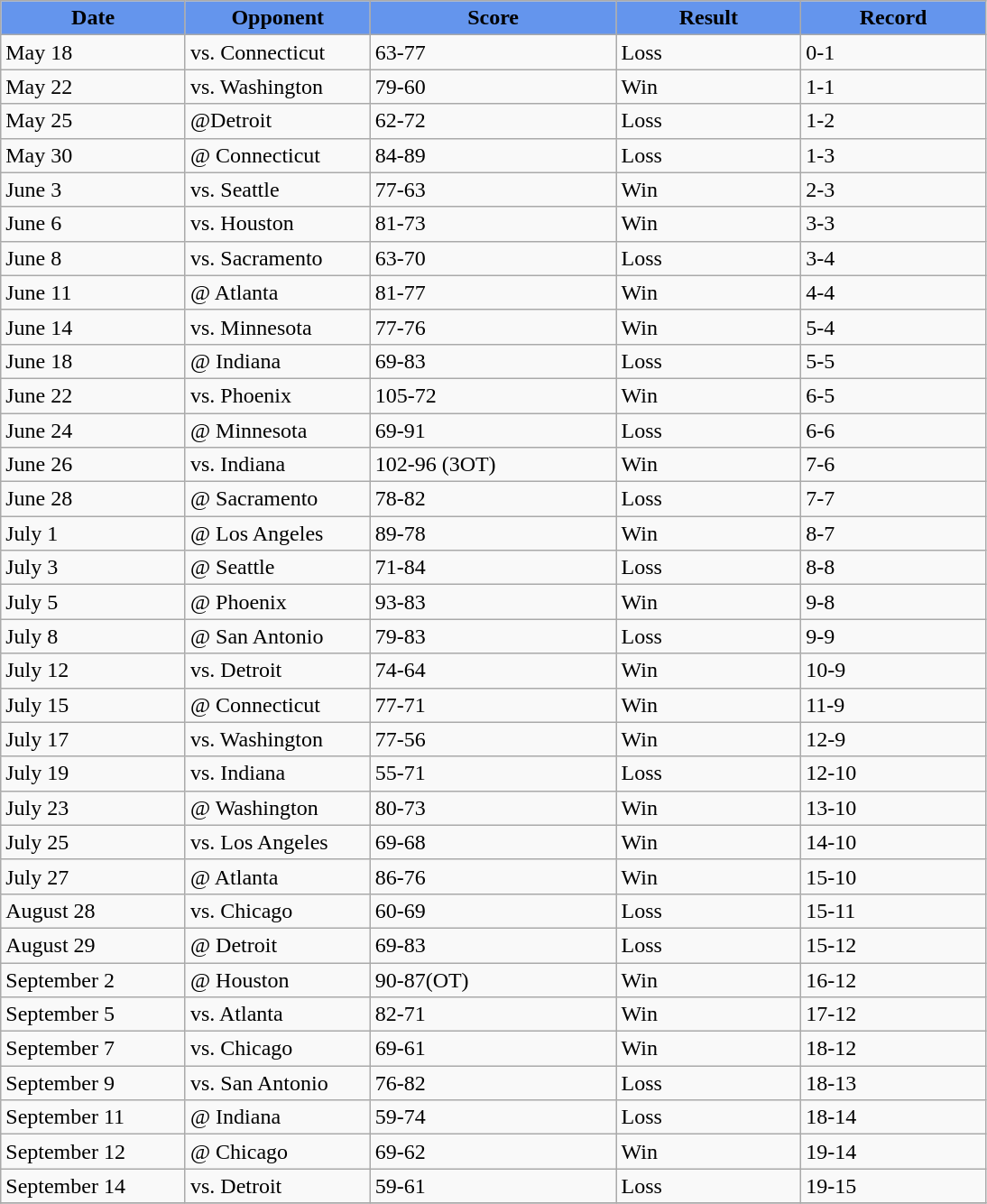<table class="wikitable sortable sortable">
<tr>
<th style="background:#6495ED;" width="15%">Date</th>
<th style="background:#6495ED;" width="15%">Opponent</th>
<th style="background:#6495ED;" width="20%">Score</th>
<th style="background:#6495ED;" width="15%">Result</th>
<th style="background:#6495ED;" width="15%">Record</th>
</tr>
<tr>
<td>May 18</td>
<td>vs. Connecticut</td>
<td>63-77</td>
<td>Loss</td>
<td>0-1</td>
</tr>
<tr>
<td>May 22</td>
<td>vs. Washington</td>
<td>79-60</td>
<td>Win</td>
<td>1-1</td>
</tr>
<tr>
<td>May 25</td>
<td>@Detroit</td>
<td>62-72</td>
<td>Loss</td>
<td>1-2</td>
</tr>
<tr>
<td>May 30</td>
<td>@ Connecticut</td>
<td>84-89</td>
<td>Loss</td>
<td>1-3</td>
</tr>
<tr>
<td>June 3</td>
<td>vs. Seattle</td>
<td>77-63</td>
<td>Win</td>
<td>2-3</td>
</tr>
<tr>
<td>June 6</td>
<td>vs. Houston</td>
<td>81-73</td>
<td>Win</td>
<td>3-3</td>
</tr>
<tr>
<td>June 8</td>
<td>vs. Sacramento</td>
<td>63-70</td>
<td>Loss</td>
<td>3-4</td>
</tr>
<tr>
<td>June 11</td>
<td>@ Atlanta</td>
<td>81-77</td>
<td>Win</td>
<td>4-4</td>
</tr>
<tr>
<td>June 14</td>
<td>vs. Minnesota</td>
<td>77-76</td>
<td>Win</td>
<td>5-4</td>
</tr>
<tr>
<td>June 18</td>
<td>@ Indiana</td>
<td>69-83</td>
<td>Loss</td>
<td>5-5</td>
</tr>
<tr>
<td>June 22</td>
<td>vs. Phoenix</td>
<td>105-72</td>
<td>Win</td>
<td>6-5</td>
</tr>
<tr>
<td>June 24</td>
<td>@ Minnesota</td>
<td>69-91</td>
<td>Loss</td>
<td>6-6</td>
</tr>
<tr>
<td>June 26</td>
<td>vs. Indiana</td>
<td>102-96 (3OT)</td>
<td>Win</td>
<td>7-6</td>
</tr>
<tr>
<td>June 28</td>
<td>@ Sacramento</td>
<td>78-82</td>
<td>Loss</td>
<td>7-7</td>
</tr>
<tr>
<td>July 1</td>
<td>@ Los Angeles</td>
<td>89-78</td>
<td>Win</td>
<td>8-7</td>
</tr>
<tr>
<td>July 3</td>
<td>@ Seattle</td>
<td>71-84</td>
<td>Loss</td>
<td>8-8</td>
</tr>
<tr>
<td>July 5</td>
<td>@ Phoenix</td>
<td>93-83</td>
<td>Win</td>
<td>9-8</td>
</tr>
<tr>
<td>July 8</td>
<td>@ San Antonio</td>
<td>79-83</td>
<td>Loss</td>
<td>9-9</td>
</tr>
<tr>
<td>July 12</td>
<td>vs. Detroit</td>
<td>74-64</td>
<td>Win</td>
<td>10-9</td>
</tr>
<tr>
<td>July 15</td>
<td>@ Connecticut</td>
<td>77-71</td>
<td>Win</td>
<td>11-9</td>
</tr>
<tr>
<td>July 17</td>
<td>vs. Washington</td>
<td>77-56</td>
<td>Win</td>
<td>12-9</td>
</tr>
<tr>
<td>July 19</td>
<td>vs. Indiana</td>
<td>55-71</td>
<td>Loss</td>
<td>12-10</td>
</tr>
<tr>
<td>July 23</td>
<td>@ Washington</td>
<td>80-73</td>
<td>Win</td>
<td>13-10</td>
</tr>
<tr>
<td>July 25</td>
<td>vs. Los Angeles</td>
<td>69-68</td>
<td>Win</td>
<td>14-10</td>
</tr>
<tr>
<td>July 27</td>
<td>@ Atlanta</td>
<td>86-76</td>
<td>Win</td>
<td>15-10</td>
</tr>
<tr>
<td>August 28</td>
<td>vs. Chicago</td>
<td>60-69</td>
<td>Loss</td>
<td>15-11</td>
</tr>
<tr>
<td>August 29</td>
<td>@ Detroit</td>
<td>69-83</td>
<td>Loss</td>
<td>15-12</td>
</tr>
<tr>
<td>September 2</td>
<td>@ Houston</td>
<td>90-87(OT)</td>
<td>Win</td>
<td>16-12</td>
</tr>
<tr>
<td>September 5</td>
<td>vs. Atlanta</td>
<td>82-71</td>
<td>Win</td>
<td>17-12</td>
</tr>
<tr>
<td>September 7</td>
<td>vs. Chicago</td>
<td>69-61</td>
<td>Win</td>
<td>18-12</td>
</tr>
<tr>
<td>September 9</td>
<td>vs. San Antonio</td>
<td>76-82</td>
<td>Loss</td>
<td>18-13</td>
</tr>
<tr>
<td>September 11</td>
<td>@ Indiana</td>
<td>59-74</td>
<td>Loss</td>
<td>18-14</td>
</tr>
<tr>
<td>September 12</td>
<td>@ Chicago</td>
<td>69-62</td>
<td>Win</td>
<td>19-14</td>
</tr>
<tr>
<td>September 14</td>
<td>vs. Detroit</td>
<td>59-61</td>
<td>Loss</td>
<td>19-15</td>
</tr>
<tr>
</tr>
</table>
